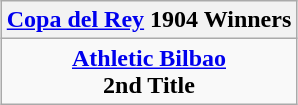<table class="wikitable" style="text-align: center; margin: 0 auto;">
<tr>
<th><a href='#'>Copa del Rey</a> 1904 Winners</th>
</tr>
<tr>
<td><strong><a href='#'>Athletic Bilbao</a></strong><br><strong>2nd Title</strong></td>
</tr>
</table>
